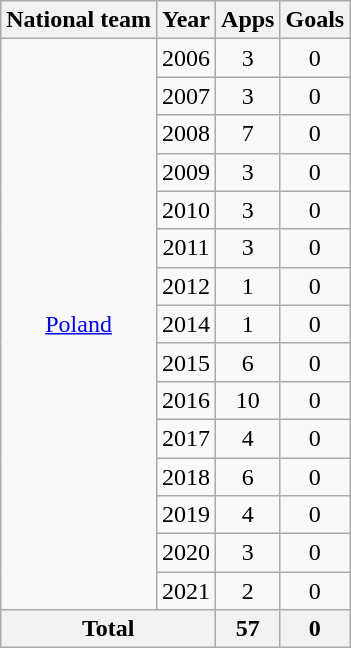<table class=wikitable style=text-align:center>
<tr>
<th>National team</th>
<th>Year</th>
<th>Apps</th>
<th>Goals</th>
</tr>
<tr>
<td rowspan=15><a href='#'>Poland</a></td>
<td>2006</td>
<td>3</td>
<td>0</td>
</tr>
<tr>
<td>2007</td>
<td>3</td>
<td>0</td>
</tr>
<tr>
<td>2008</td>
<td>7</td>
<td>0</td>
</tr>
<tr>
<td>2009</td>
<td>3</td>
<td>0</td>
</tr>
<tr>
<td>2010</td>
<td>3</td>
<td>0</td>
</tr>
<tr>
<td>2011</td>
<td>3</td>
<td>0</td>
</tr>
<tr>
<td>2012</td>
<td>1</td>
<td>0</td>
</tr>
<tr>
<td>2014</td>
<td>1</td>
<td>0</td>
</tr>
<tr>
<td>2015</td>
<td>6</td>
<td>0</td>
</tr>
<tr>
<td>2016</td>
<td>10</td>
<td>0</td>
</tr>
<tr>
<td>2017</td>
<td>4</td>
<td>0</td>
</tr>
<tr>
<td>2018</td>
<td>6</td>
<td>0</td>
</tr>
<tr>
<td>2019</td>
<td>4</td>
<td>0</td>
</tr>
<tr>
<td>2020</td>
<td>3</td>
<td>0</td>
</tr>
<tr>
<td>2021</td>
<td>2</td>
<td>0</td>
</tr>
<tr>
<th colspan=2>Total</th>
<th>57</th>
<th>0</th>
</tr>
</table>
